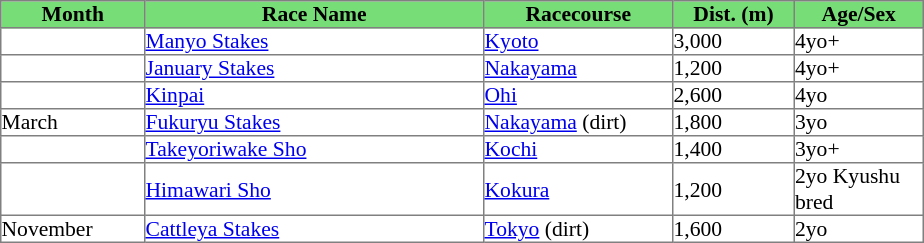<table class = "sortable" | border="1" cellpadding="0" style="border-collapse: collapse; font-size:90%">
<tr bgcolor="#77dd77" align="center">
<th>Month</th>
<th>Race Name</th>
<th>Racecourse</th>
<th>Dist. (m)</th>
<th>Age/Sex</th>
</tr>
<tr>
<td width=95px></td>
<td width=225px><a href='#'>Manyo Stakes</a></td>
<td width=125px><a href='#'>Kyoto</a></td>
<td width=80px>3,000</td>
<td width=85px>4yo+</td>
</tr>
<tr>
<td width=95px></td>
<td width=225px><a href='#'>January Stakes</a></td>
<td width=125px><a href='#'>Nakayama</a></td>
<td width=80px>1,200</td>
<td width=85px>4yo+</td>
</tr>
<tr>
<td width=95px></td>
<td width=225px><a href='#'>Kinpai</a></td>
<td width=125px><a href='#'>Ohi</a></td>
<td width=80px>2,600</td>
<td width=85px>4yo</td>
</tr>
<tr>
<td>March</td>
<td><a href='#'>Fukuryu Stakes</a></td>
<td><a href='#'>Nakayama</a> (dirt)</td>
<td>1,800</td>
<td>3yo</td>
</tr>
<tr>
<td width=95px></td>
<td width=225px><a href='#'>Takeyoriwake Sho</a></td>
<td width=125px><a href='#'>Kochi</a></td>
<td width=80px>1,400</td>
<td width=85px>3yo+</td>
</tr>
<tr>
<td width=95px></td>
<td width=225px><a href='#'>Himawari Sho</a></td>
<td width=125px><a href='#'>Kokura</a></td>
<td width=80px>1,200</td>
<td width=85px>2yo Kyushu bred</td>
</tr>
<tr>
<td>November</td>
<td><a href='#'>Cattleya Stakes</a></td>
<td><a href='#'>Tokyo</a> (dirt)</td>
<td>1,600</td>
<td>2yo</td>
</tr>
</table>
